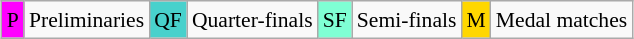<table class="wikitable" style="margin:0.5em auto; font-size:90%; line-height:1.25em;">
<tr>
<td bgcolor="#FF00FF" align=center>P</td>
<td>Preliminaries</td>
<td bgcolor="#48D1CC" align=center>QF</td>
<td>Quarter-finals</td>
<td bgcolor="#7FFFD4" align=center>SF</td>
<td>Semi-finals</td>
<td bgcolor="gold" align=center>M</td>
<td>Medal matches</td>
</tr>
</table>
